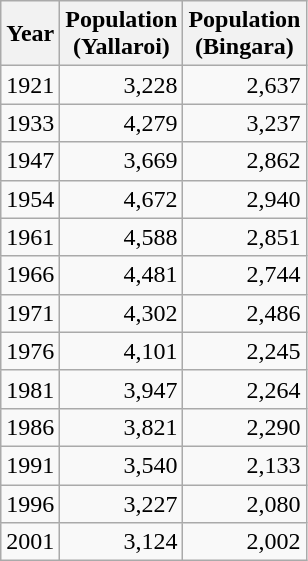<table class="wikitable">
<tr>
<th>Year</th>
<th>Population<br>(Yallaroi)</th>
<th>Population<br>(Bingara)</th>
</tr>
<tr>
<td>1921</td>
<td align="right">3,228</td>
<td align="right">2,637</td>
</tr>
<tr>
<td>1933</td>
<td align="right">4,279</td>
<td align="right">3,237</td>
</tr>
<tr>
<td>1947</td>
<td align="right">3,669</td>
<td align="right">2,862</td>
</tr>
<tr>
<td>1954</td>
<td align="right">4,672</td>
<td align="right">2,940</td>
</tr>
<tr>
<td>1961</td>
<td align="right">4,588</td>
<td align="right">2,851</td>
</tr>
<tr>
<td>1966</td>
<td align="right">4,481</td>
<td align="right">2,744</td>
</tr>
<tr>
<td>1971</td>
<td align="right">4,302</td>
<td align="right">2,486</td>
</tr>
<tr>
<td>1976</td>
<td align="right">4,101</td>
<td align="right">2,245</td>
</tr>
<tr>
<td>1981</td>
<td align="right">3,947</td>
<td align="right">2,264</td>
</tr>
<tr>
<td>1986</td>
<td align="right">3,821</td>
<td align="right">2,290</td>
</tr>
<tr>
<td>1991</td>
<td align="right">3,540</td>
<td align="right">2,133</td>
</tr>
<tr>
<td>1996</td>
<td align="right">3,227</td>
<td align="right">2,080</td>
</tr>
<tr>
<td>2001</td>
<td align="right">3,124</td>
<td align="right">2,002</td>
</tr>
</table>
